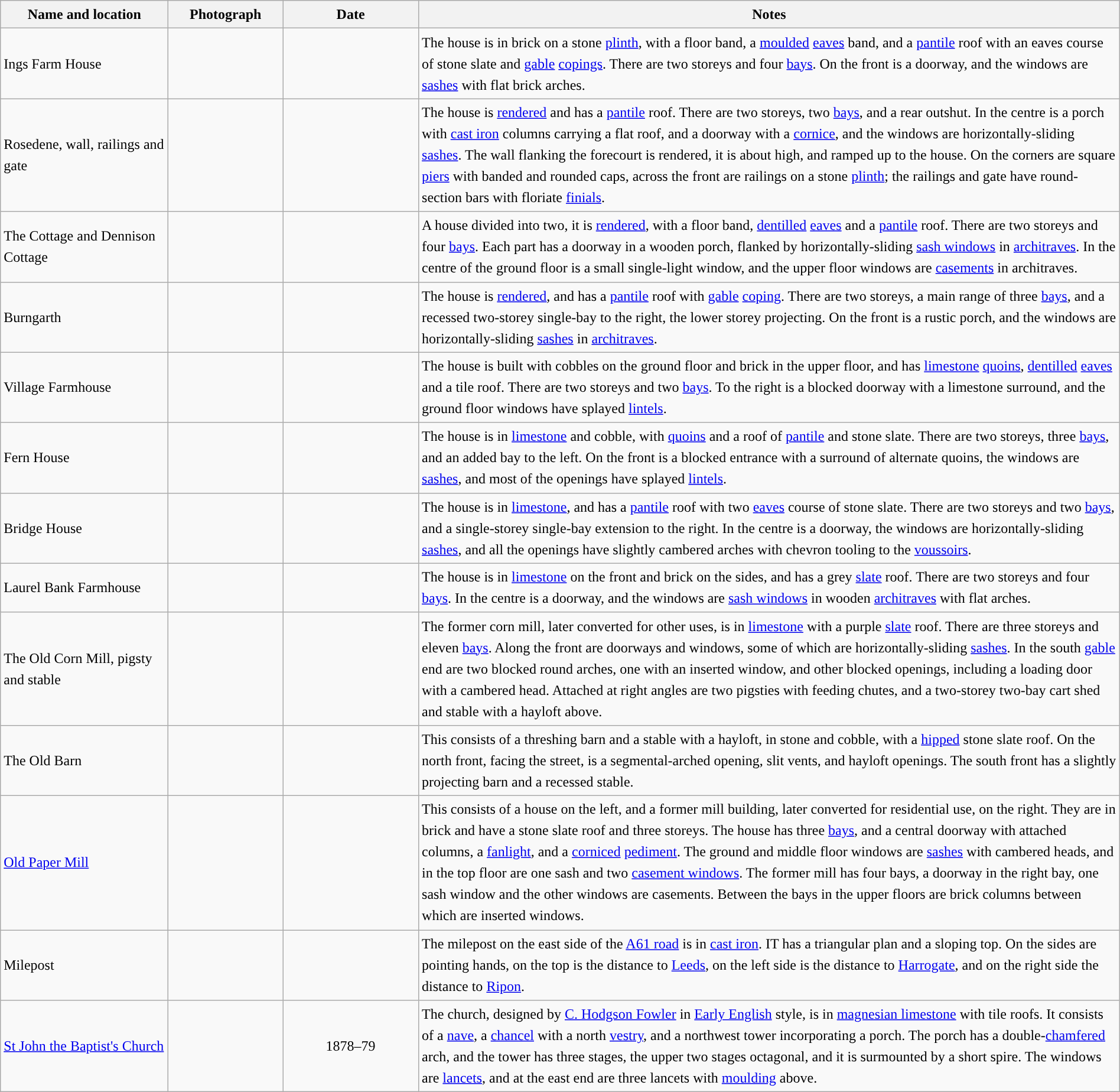<table class="wikitable sortable plainrowheaders" style="width:100%;border:0px;text-align:left;line-height:150%;">
<tr>
<th scope="col"  style="width:150px">Name and location</th>
<th scope="col"  style="width:100px" class="unsortable">Photograph</th>
<th scope="col"  style="width:120px">Date</th>
<th scope="col"  style="width:650px" class="unsortable">Notes</th>
</tr>
<tr>
<td>Ings Farm House<br><small></small></td>
<td></td>
<td align="center"></td>
<td>The house is in brick on a stone <a href='#'>plinth</a>, with a floor band, a <a href='#'>moulded</a> <a href='#'>eaves</a> band, and a <a href='#'>pantile</a> roof with an eaves course of stone slate and <a href='#'>gable</a> <a href='#'>copings</a>.  There are two storeys and four <a href='#'>bays</a>.  On the front is a doorway, and the windows are <a href='#'>sashes</a> with flat brick arches.</td>
</tr>
<tr>
<td>Rosedene, wall, railings and gate<br><small></small></td>
<td></td>
<td align="center"></td>
<td>The house is <a href='#'>rendered</a> and has a <a href='#'>pantile</a> roof.  There are two storeys, two <a href='#'>bays</a>, and a rear outshut.  In the centre is a porch with <a href='#'>cast iron</a> columns carrying a flat roof, and a doorway with a <a href='#'>cornice</a>, and the windows are horizontally-sliding <a href='#'>sashes</a>.  The wall flanking the forecourt is rendered, it is about  high, and ramped up to the house.  On the corners are square <a href='#'>piers</a> with banded and rounded caps, across the front are railings on a stone <a href='#'>plinth</a>; the railings and gate have round-section bars with floriate <a href='#'>finials</a>.</td>
</tr>
<tr>
<td>The Cottage and Dennison Cottage<br><small></small></td>
<td></td>
<td align="center"></td>
<td>A house divided into two, it is <a href='#'>rendered</a>, with a floor band, <a href='#'>dentilled</a> <a href='#'>eaves</a> and a <a href='#'>pantile</a> roof.  There are two storeys and four <a href='#'>bays</a>.  Each part has a doorway in a wooden porch, flanked by horizontally-sliding <a href='#'>sash windows</a> in <a href='#'>architraves</a>.  In the centre of the ground floor is a small single-light window, and the upper floor windows are <a href='#'>casements</a> in architraves.</td>
</tr>
<tr>
<td>Burngarth<br><small></small></td>
<td></td>
<td align="center"></td>
<td>The house is <a href='#'>rendered</a>, and has a <a href='#'>pantile</a> roof with <a href='#'>gable</a> <a href='#'>coping</a>.  There are two storeys, a main range of three <a href='#'>bays</a>, and a recessed two-storey single-bay to the right, the lower storey projecting.  On the front is a rustic porch, and the windows are horizontally-sliding <a href='#'>sashes</a> in <a href='#'>architraves</a>.</td>
</tr>
<tr>
<td>Village Farmhouse<br><small></small></td>
<td></td>
<td align="center"></td>
<td>The house is built with cobbles on the ground floor and brick in the upper floor, and has <a href='#'>limestone</a> <a href='#'>quoins</a>, <a href='#'>dentilled</a> <a href='#'>eaves</a> and a tile roof.  There are two storeys and two <a href='#'>bays</a>.  To the right is a blocked doorway with a limestone surround, and the ground floor windows have splayed <a href='#'>lintels</a>.</td>
</tr>
<tr>
<td>Fern House<br><small></small></td>
<td></td>
<td align="center"></td>
<td>The house is in <a href='#'>limestone</a> and cobble, with <a href='#'>quoins</a> and a roof of <a href='#'>pantile</a> and stone slate.  There are two storeys, three <a href='#'>bays</a>, and an added bay to the left.  On the front is a blocked entrance with a surround of alternate quoins, the windows are <a href='#'>sashes</a>, and most of the openings have splayed <a href='#'>lintels</a>.</td>
</tr>
<tr>
<td>Bridge House<br><small></small></td>
<td></td>
<td align="center"></td>
<td>The house is in <a href='#'>limestone</a>, and has a <a href='#'>pantile</a> roof with two <a href='#'>eaves</a> course of stone slate.  There are two storeys and two <a href='#'>bays</a>, and a single-storey single-bay extension to the right.  In the centre is a doorway, the windows are horizontally-sliding <a href='#'>sashes</a>, and all the openings have slightly cambered arches with chevron tooling to the <a href='#'>voussoirs</a>.</td>
</tr>
<tr>
<td>Laurel Bank Farmhouse<br><small></small></td>
<td></td>
<td align="center"></td>
<td>The house is in <a href='#'>limestone</a> on the front and brick on the sides, and has a grey <a href='#'>slate</a> roof.  There are two storeys and four <a href='#'>bays</a>.  In the centre is a doorway, and the windows are <a href='#'>sash windows</a> in wooden <a href='#'>architraves</a> with flat arches.</td>
</tr>
<tr>
<td>The Old Corn Mill, pigsty and stable<br><small></small></td>
<td></td>
<td align="center"></td>
<td>The former corn mill, later converted for other uses, is in <a href='#'>limestone</a> with a purple <a href='#'>slate</a> roof.  There are three storeys and eleven <a href='#'>bays</a>.  Along the front are doorways and windows, some of which are horizontally-sliding <a href='#'>sashes</a>.  In the south <a href='#'>gable</a> end are two blocked round arches, one with an inserted window, and other blocked openings, including a loading door with a cambered head.  Attached at right angles are two pigsties with feeding chutes, and a two-storey two-bay cart shed and stable with a hayloft above.</td>
</tr>
<tr>
<td>The Old Barn<br><small></small></td>
<td></td>
<td align="center"></td>
<td>This consists of a threshing barn and a stable with a hayloft, in stone and cobble, with a <a href='#'>hipped</a> stone slate roof.  On the north front, facing the street, is a segmental-arched opening, slit vents, and hayloft openings.  The south front has a slightly projecting barn and a recessed stable.</td>
</tr>
<tr>
<td><a href='#'>Old Paper Mill</a><br><small></small></td>
<td></td>
<td align="center"></td>
<td>This consists of a house on the left, and a former mill building, later converted for residential use, on the right.  They are in brick and have a stone slate roof and three storeys.  The house has three <a href='#'>bays</a>, and a central doorway with attached columns, a <a href='#'>fanlight</a>, and a <a href='#'>corniced</a> <a href='#'>pediment</a>.  The ground and middle floor windows are <a href='#'>sashes</a> with cambered heads, and in the top floor are one sash and two <a href='#'>casement windows</a>.  The former mill has four bays, a doorway in the right bay, one sash window and the other windows are casements.  Between the bays in the upper floors are brick columns between which are inserted windows.</td>
</tr>
<tr>
<td>Milepost<br><small></small></td>
<td></td>
<td align="center"></td>
<td>The milepost on the east side of the <a href='#'>A61 road</a> is in <a href='#'>cast iron</a>.  IT has a triangular plan and a sloping top.  On the sides are pointing hands, on the top is the distance to <a href='#'>Leeds</a>, on the left side is the distance to <a href='#'>Harrogate</a>, and on the right side the distance to <a href='#'>Ripon</a>.</td>
</tr>
<tr>
<td><a href='#'>St John the Baptist's Church</a><br><small></small></td>
<td></td>
<td align="center">1878–79</td>
<td>The church, designed by <a href='#'>C. Hodgson Fowler</a> in <a href='#'>Early English</a> style, is in <a href='#'>magnesian limestone</a> with tile roofs.  It consists of a <a href='#'>nave</a>, a <a href='#'>chancel</a> with a north <a href='#'>vestry</a>, and a northwest tower incorporating a porch.  The porch has a double-<a href='#'>chamfered</a> arch, and the tower has three stages, the upper two stages octagonal, and it is surmounted by a short spire.  The windows are <a href='#'>lancets</a>, and at the east end are three lancets with <a href='#'>moulding</a> above.</td>
</tr>
<tr>
</tr>
</table>
